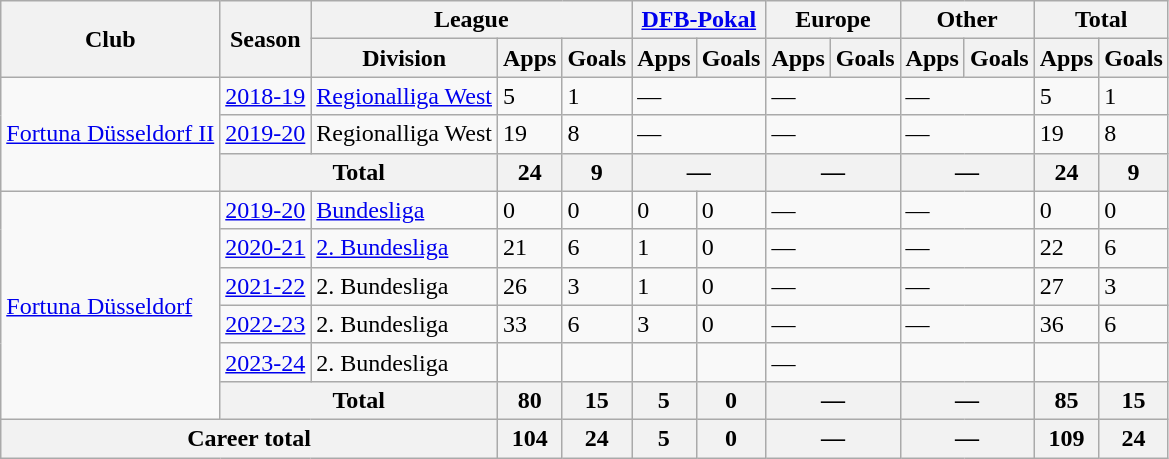<table class="wikitable">
<tr>
<th rowspan="2">Club</th>
<th rowspan="2">Season</th>
<th colspan="3">League</th>
<th colspan="2"><a href='#'>DFB-Pokal</a></th>
<th colspan="2">Europe</th>
<th colspan="2">Other</th>
<th colspan="2">Total</th>
</tr>
<tr>
<th>Division</th>
<th>Apps</th>
<th>Goals</th>
<th>Apps</th>
<th>Goals</th>
<th>Apps</th>
<th>Goals</th>
<th>Apps</th>
<th>Goals</th>
<th>Apps</th>
<th>Goals</th>
</tr>
<tr>
<td rowspan="3"><a href='#'>Fortuna Düsseldorf II</a></td>
<td><a href='#'>2018-19</a></td>
<td><a href='#'>Regionalliga West</a></td>
<td>5</td>
<td>1</td>
<td colspan="2">—</td>
<td colspan="2">—</td>
<td colspan="2">—</td>
<td>5</td>
<td>1</td>
</tr>
<tr>
<td><a href='#'>2019-20</a></td>
<td>Regionalliga West</td>
<td>19</td>
<td>8</td>
<td colspan="2">—</td>
<td colspan="2">—</td>
<td colspan="2">—</td>
<td>19</td>
<td>8</td>
</tr>
<tr>
<th colspan="2">Total</th>
<th>24</th>
<th>9</th>
<th colspan="2">—</th>
<th colspan="2">—</th>
<th colspan="2">—</th>
<th>24</th>
<th>9</th>
</tr>
<tr>
<td rowspan="6"><a href='#'>Fortuna Düsseldorf</a></td>
<td><a href='#'>2019-20</a></td>
<td><a href='#'>Bundesliga</a></td>
<td>0</td>
<td>0</td>
<td>0</td>
<td>0</td>
<td colspan="2">—</td>
<td colspan="2">—</td>
<td>0</td>
<td>0</td>
</tr>
<tr>
<td><a href='#'>2020-21</a></td>
<td><a href='#'>2. Bundesliga</a></td>
<td>21</td>
<td>6</td>
<td>1</td>
<td>0</td>
<td colspan="2">—</td>
<td colspan="2">—</td>
<td>22</td>
<td>6</td>
</tr>
<tr>
<td><a href='#'>2021-22</a></td>
<td>2. Bundesliga</td>
<td>26</td>
<td>3</td>
<td>1</td>
<td>0</td>
<td colspan="2">—</td>
<td colspan="2">—</td>
<td>27</td>
<td>3</td>
</tr>
<tr>
<td><a href='#'>2022-23</a></td>
<td>2. Bundesliga</td>
<td>33</td>
<td>6</td>
<td>3</td>
<td>0</td>
<td colspan="2">—</td>
<td colspan="2">—</td>
<td>36</td>
<td>6</td>
</tr>
<tr>
<td><a href='#'>2023-24</a></td>
<td>2. Bundesliga</td>
<td></td>
<td></td>
<td></td>
<td></td>
<td colspan="2">—</td>
<td colspan="2"></td>
<td></td>
<td></td>
</tr>
<tr>
<th colspan="2">Total</th>
<th>80</th>
<th>15</th>
<th>5</th>
<th>0</th>
<th colspan="2">—</th>
<th colspan="2">—</th>
<th>85</th>
<th>15</th>
</tr>
<tr>
<th colspan="3">Career total</th>
<th>104</th>
<th>24</th>
<th>5</th>
<th>0</th>
<th colspan="2">—</th>
<th colspan="2">—</th>
<th>109</th>
<th>24</th>
</tr>
</table>
